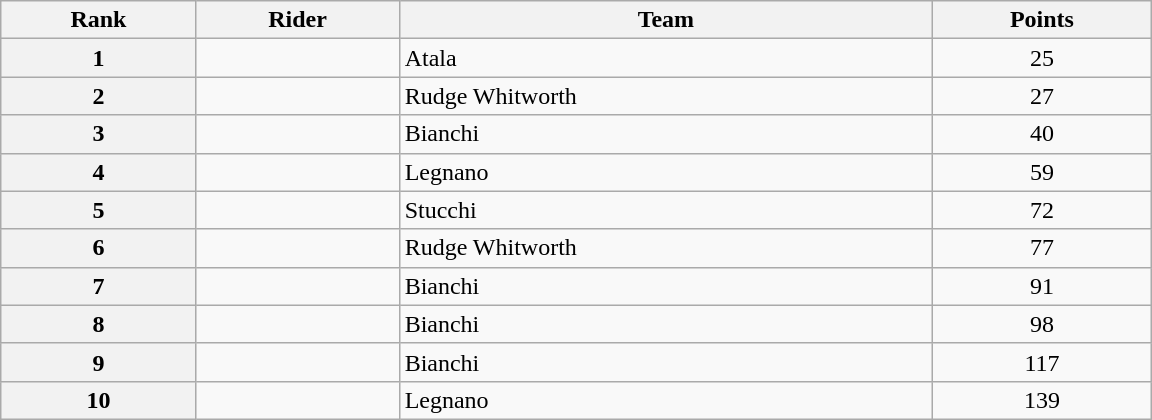<table class="wikitable" style="width:48em;margin-bottom:0;">
<tr>
<th scope="col">Rank</th>
<th scope="col">Rider</th>
<th scope="col">Team</th>
<th scope="col">Points</th>
</tr>
<tr>
<th scope=“row”>1</th>
<td></td>
<td>Atala</td>
<td align=center>25</td>
</tr>
<tr>
<th scope=“row”>2</th>
<td></td>
<td>Rudge Whitworth</td>
<td align=center>27</td>
</tr>
<tr>
<th scope=“row”>3</th>
<td></td>
<td>Bianchi</td>
<td align=center>40</td>
</tr>
<tr>
<th scope=“row”>4</th>
<td></td>
<td>Legnano</td>
<td align=center>59</td>
</tr>
<tr>
<th scope=“row”>5</th>
<td></td>
<td>Stucchi</td>
<td align=center>72</td>
</tr>
<tr>
<th scope=“row”>6</th>
<td></td>
<td>Rudge Whitworth</td>
<td align=center>77</td>
</tr>
<tr>
<th scope=“row”>7</th>
<td></td>
<td>Bianchi</td>
<td align=center>91</td>
</tr>
<tr>
<th scope=“row”>8</th>
<td></td>
<td>Bianchi</td>
<td align=center>98</td>
</tr>
<tr>
<th scope=“row”>9</th>
<td></td>
<td>Bianchi</td>
<td align=center>117</td>
</tr>
<tr>
<th scope=“row”>10</th>
<td></td>
<td>Legnano</td>
<td align=center>139</td>
</tr>
</table>
